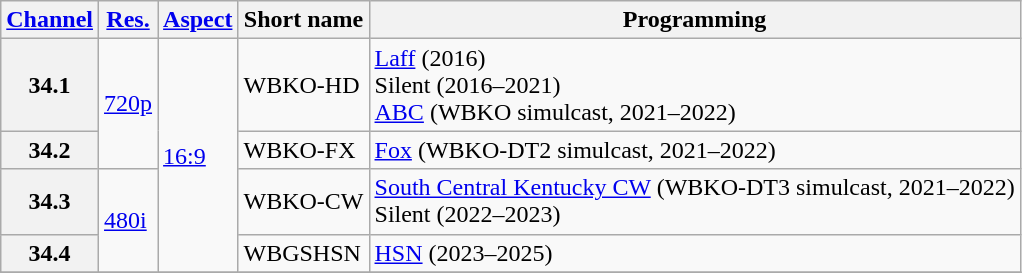<table class="wikitable">
<tr>
<th scope = "col"><a href='#'>Channel</a></th>
<th scope = "col"><a href='#'>Res.</a></th>
<th scope = "col"><a href='#'>Aspect</a></th>
<th scope = "col">Short name</th>
<th scope = "col">Programming</th>
</tr>
<tr>
<th scope = "row">34.1</th>
<td rowspan="2"><a href='#'>720p</a></td>
<td rowspan="4"><a href='#'>16:9</a></td>
<td>WBKO-HD</td>
<td><a href='#'>Laff</a> (2016) <br>Silent (2016–2021)<br><a href='#'>ABC</a> (WBKO simulcast, 2021–2022)</td>
</tr>
<tr>
<th scope = "row">34.2</th>
<td>WBKO-FX</td>
<td><a href='#'>Fox</a> (WBKO-DT2 simulcast, 2021–2022)</td>
</tr>
<tr>
<th scope = "row">34.3</th>
<td rowspan="2"><a href='#'>480i</a></td>
<td>WBKO-CW</td>
<td><a href='#'>South Central Kentucky CW</a> (WBKO-DT3 simulcast, 2021–2022)<br>Silent (2022–2023)</td>
</tr>
<tr>
<th scope = "row">34.4</th>
<td>WBGSHSN</td>
<td><a href='#'>HSN</a> (2023–2025)</td>
</tr>
<tr>
</tr>
</table>
